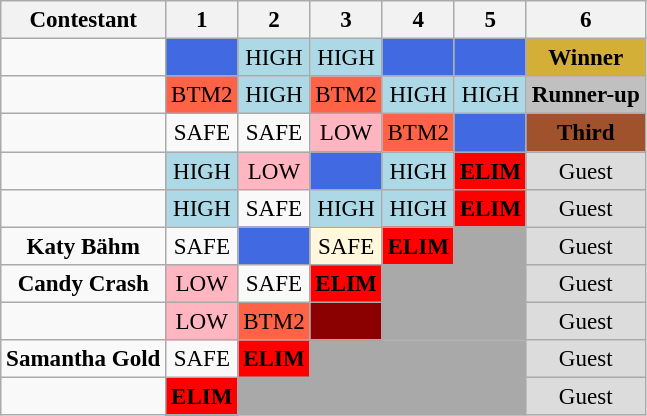<table class="wikitable" border="2" class="wikitable" style="text-align:center;font-size:96%">
<tr>
<th>Contestant</th>
<th>1</th>
<th>2</th>
<th>3</th>
<th>4</th>
<th>5</th>
<th>6</th>
</tr>
<tr>
<td><strong></strong></td>
<td style="background:royalblue;"><strong></strong></td>
<td style="background:lightblue;">HIGH</td>
<td style="background:lightblue;">HIGH</td>
<td style="background:royalblue;"><strong></strong></td>
<td style="background:royalblue;"><strong></strong></td>
<td style="background:#D4AF37"><strong>Winner</strong></td>
</tr>
<tr>
<td><strong></strong></td>
<td style="background:tomato;">BTM2</td>
<td style="background:lightblue;">HIGH</td>
<td style="background:tomato;">BTM2</td>
<td style="background:lightblue;">HIGH</td>
<td style="background:lightblue;">HIGH</td>
<td style="background:silver;" nowrap><strong>Runner-up</strong></td>
</tr>
<tr>
<td><strong></strong></td>
<td>SAFE</td>
<td>SAFE</td>
<td style="background:lightpink;">LOW</td>
<td style="background:tomato;">BTM2</td>
<td style="background:royalblue;"><strong></strong></td>
<td style="background:sienna;" nowrap><strong>Third</strong></td>
</tr>
<tr>
<td><strong></strong></td>
<td style="background:lightblue;">HIGH</td>
<td style="background:lightpink;">LOW</td>
<td style="background:royalblue;"><strong></strong></td>
<td style="background:lightblue;">HIGH</td>
<td style="background:red;"><strong>ELIM</strong></td>
<td bgcolor="gainsboro">Guest</td>
</tr>
<tr>
<td><strong></strong></td>
<td style="background:lightblue;">HIGH</td>
<td>SAFE</td>
<td style="background:lightblue;">HIGH</td>
<td style="background:lightblue;">HIGH</td>
<td style="background:red;"><strong>ELIM</strong></td>
<td bgcolor="gainsboro">Guest</td>
</tr>
<tr>
<td><strong>Katy Bähm</strong></td>
<td>SAFE</td>
<td style="background:royalblue;"><strong></strong></td>
<td style="background:cornsilk;">SAFE</td>
<td style="background:red;"><strong>ELIM</strong></td>
<td colspan="1" bgcolor="darkgray"></td>
<td bgcolor="gainsboro">Guest</td>
</tr>
<tr>
<td><strong>Candy Crash</strong></td>
<td style="background:lightpink;">LOW</td>
<td>SAFE</td>
<td style="background:red;"><strong>ELIM</strong></td>
<td colspan="2" bgcolor="darkgray"></td>
<td bgcolor="gainsboro">Guest</td>
</tr>
<tr>
<td><strong></strong></td>
<td style="background:lightpink;">LOW</td>
<td style="background:tomato;">BTM2</td>
<td style="background:darkred;"><strong></strong></td>
<td colspan="2" bgcolor="darkgray"></td>
<td bgcolor="gainsboro">Guest</td>
</tr>
<tr>
<td><strong>Samantha Gold</strong></td>
<td>SAFE</td>
<td style="background:red;"><strong>ELIM</strong></td>
<td colspan="3" bgcolor="darkgray"></td>
<td bgcolor="gainsboro">Guest</td>
</tr>
<tr>
<td><strong></strong></td>
<td style="background:red;"><strong>ELIM</strong></td>
<td colspan="4" bgcolor="darkgray"></td>
<td bgcolor="gainsboro">Guest</td>
</tr>
</table>
